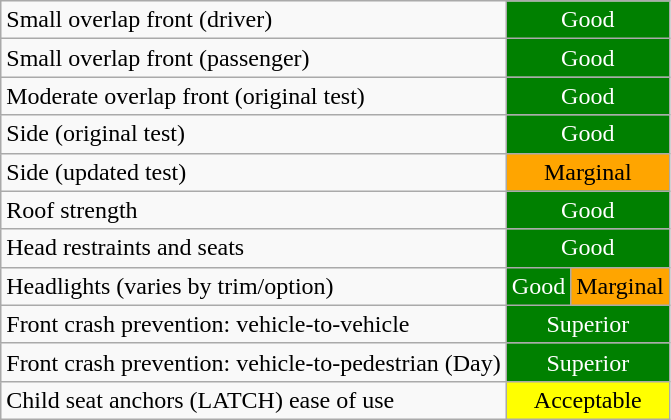<table class="wikitable">
<tr>
<td>Small overlap front (driver)</td>
<td colspan="2" style="text-align:center;color:white;background:green">Good</td>
</tr>
<tr>
<td>Small overlap front (passenger)</td>
<td colspan="2" style="text-align:center;color:white;background:green">Good</td>
</tr>
<tr>
<td>Moderate overlap front (original test)</td>
<td colspan="2" style="text-align:center;color:white;background:green">Good</td>
</tr>
<tr>
<td>Side (original test)</td>
<td colspan="2" style="text-align:center;color:white;background:green">Good</td>
</tr>
<tr>
<td>Side (updated test)</td>
<td colspan="2" style="text-align:center;color:black;background:orange">Marginal</td>
</tr>
<tr>
<td>Roof strength</td>
<td colspan="2" style="text-align:center;color:white;background:green">Good</td>
</tr>
<tr>
<td>Head restraints and seats</td>
<td colspan="2" style="text-align:center;color:white;background:green">Good</td>
</tr>
<tr>
<td>Headlights (varies by trim/option)</td>
<td colspan="1" style="text-align:center;color:white;background:green">Good</td>
<td colspan="1" style="text-align:center;color:black;background:orange">Marginal</td>
</tr>
<tr>
<td>Front crash prevention: vehicle-to-vehicle</td>
<td colspan="2" style="text-align:center;color:white;background:green">Superior</td>
</tr>
<tr>
<td>Front crash prevention: vehicle-to-pedestrian (Day)</td>
<td colspan="2" style="text-align:center;color:white;background:green">Superior</td>
</tr>
<tr>
<td>Child seat anchors (LATCH) ease of use</td>
<td colspan="2" style="text-align:center;color:black;background:yellow">Acceptable</td>
</tr>
</table>
